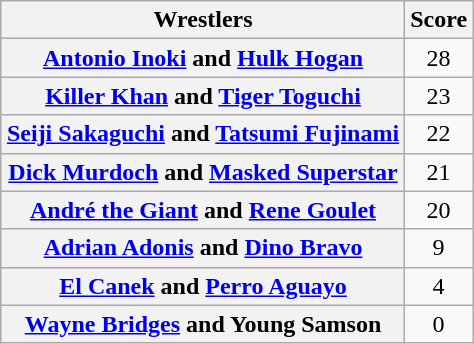<table class="wikitable" style="margin: 1em auto 1em auto;text-align:center">
<tr>
<th>Wrestlers</th>
<th>Score</th>
</tr>
<tr>
<th><a href='#'>Antonio Inoki</a> and <a href='#'>Hulk Hogan</a></th>
<td>28</td>
</tr>
<tr>
<th><a href='#'>Killer Khan</a> and <a href='#'>Tiger Toguchi</a></th>
<td>23</td>
</tr>
<tr>
<th><a href='#'>Seiji Sakaguchi</a> and <a href='#'>Tatsumi Fujinami</a></th>
<td>22</td>
</tr>
<tr>
<th><a href='#'>Dick Murdoch</a> and <a href='#'>Masked Superstar</a></th>
<td>21</td>
</tr>
<tr>
<th><a href='#'>André the Giant</a> and <a href='#'>Rene Goulet</a></th>
<td>20</td>
</tr>
<tr>
<th><a href='#'>Adrian Adonis</a> and <a href='#'>Dino Bravo</a></th>
<td>9</td>
</tr>
<tr>
<th><a href='#'>El Canek</a> and <a href='#'>Perro Aguayo</a></th>
<td>4</td>
</tr>
<tr>
<th><a href='#'>Wayne Bridges</a> and Young Samson</th>
<td>0</td>
</tr>
</table>
